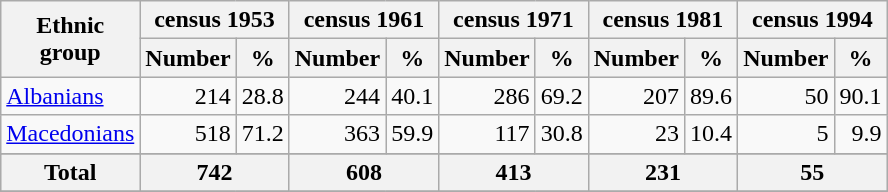<table class="wikitable">
<tr>
<th rowspan="2">Ethnic<br>group</th>
<th colspan="2">census 1953</th>
<th colspan="2">census 1961</th>
<th colspan="2">census 1971</th>
<th colspan="2">census 1981</th>
<th colspan="2">census 1994</th>
</tr>
<tr bgcolor="#e0e0e0">
<th>Number</th>
<th>%</th>
<th>Number</th>
<th>%</th>
<th>Number</th>
<th>%</th>
<th>Number</th>
<th>%</th>
<th>Number</th>
<th>%</th>
</tr>
<tr>
<td><a href='#'>Albanians</a></td>
<td align="right">214</td>
<td align="right">28.8</td>
<td align="right">244</td>
<td align="right">40.1</td>
<td align="right">286</td>
<td align="right">69.2</td>
<td align="right">207</td>
<td align="right">89.6</td>
<td align="right">50</td>
<td align="right">90.1</td>
</tr>
<tr>
<td><a href='#'>Macedonians</a></td>
<td align="right">518</td>
<td align="right">71.2</td>
<td align="right">363</td>
<td align="right">59.9</td>
<td align="right">117</td>
<td align="right">30.8</td>
<td align="right">23</td>
<td align="right">10.4</td>
<td align="right">5</td>
<td align="right">9.9</td>
</tr>
<tr>
</tr>
<tr bgcolor="#e0e0e0">
<th align="left">Total</th>
<th colspan="2">742</th>
<th colspan="2">608</th>
<th colspan="2">413</th>
<th colspan="2">231</th>
<th colspan="2">55</th>
</tr>
<tr>
</tr>
</table>
